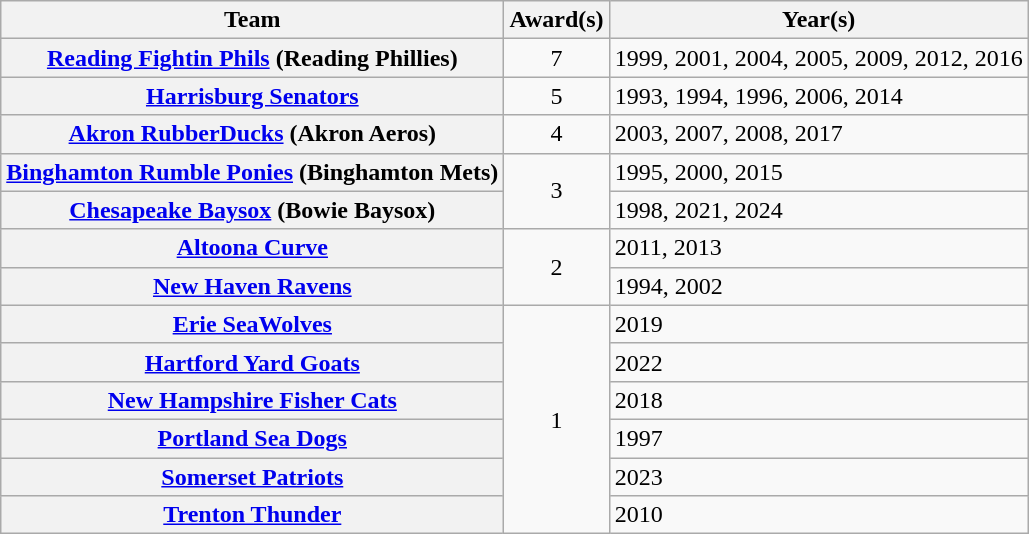<table class="wikitable sortable plainrowheaders" style="text-align:left">
<tr>
<th scope="col">Team</th>
<th scope="col">Award(s)</th>
<th scope="col">Year(s)</th>
</tr>
<tr>
<th scope="row"><strong><a href='#'>Reading Fightin Phils</a></strong> (Reading Phillies)</th>
<td style="text-align:center">7</td>
<td>1999, 2001, 2004, 2005, 2009, 2012, 2016</td>
</tr>
<tr>
<th scope="row"><strong><a href='#'>Harrisburg Senators</a></strong></th>
<td style="text-align:center">5</td>
<td>1993, 1994, 1996, 2006, 2014</td>
</tr>
<tr>
<th scope="row"><strong><a href='#'>Akron RubberDucks</a></strong> (Akron Aeros)</th>
<td style="text-align:center">4</td>
<td>2003, 2007, 2008, 2017</td>
</tr>
<tr>
<th scope="row"><strong><a href='#'>Binghamton Rumble Ponies</a></strong> (Binghamton Mets)</th>
<td style="text-align:center" rowspan="2">3</td>
<td>1995, 2000, 2015</td>
</tr>
<tr>
<th scope="row"><strong><a href='#'>Chesapeake Baysox</a></strong> (Bowie Baysox)</th>
<td>1998, 2021, 2024</td>
</tr>
<tr>
<th scope="row"><strong><a href='#'>Altoona Curve</a></strong></th>
<td style="text-align:center" rowspan="2">2</td>
<td>2011, 2013</td>
</tr>
<tr>
<th scope="row"><a href='#'>New Haven Ravens</a></th>
<td>1994, 2002</td>
</tr>
<tr>
<th scope="row"><strong><a href='#'>Erie SeaWolves</a></strong></th>
<td style="text-align:center" rowspan="6">1</td>
<td>2019</td>
</tr>
<tr>
<th scope="row"><strong><a href='#'>Hartford Yard Goats</a></strong></th>
<td>2022</td>
</tr>
<tr>
<th scope="row"><strong><a href='#'>New Hampshire Fisher Cats</a></strong></th>
<td>2018</td>
</tr>
<tr>
<th scope="row"><strong><a href='#'>Portland Sea Dogs</a></strong></th>
<td>1997</td>
</tr>
<tr>
<th scope="row"><strong><a href='#'>Somerset Patriots</a></strong></th>
<td>2023</td>
</tr>
<tr>
<th scope="row"><a href='#'>Trenton Thunder</a></th>
<td>2010</td>
</tr>
</table>
